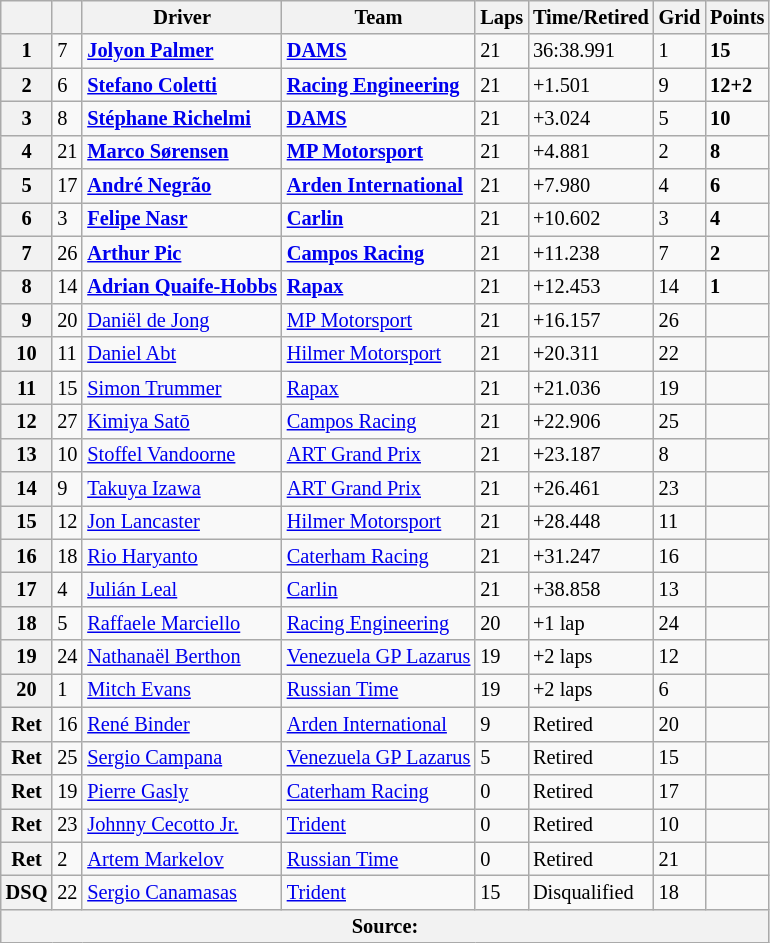<table class="wikitable" style="font-size:85%">
<tr>
<th></th>
<th></th>
<th>Driver</th>
<th>Team</th>
<th>Laps</th>
<th>Time/Retired</th>
<th>Grid</th>
<th>Points</th>
</tr>
<tr>
<th>1</th>
<td>7</td>
<td> <strong><a href='#'>Jolyon Palmer</a></strong></td>
<td><strong><a href='#'>DAMS</a></strong></td>
<td>21</td>
<td>36:38.991</td>
<td>1</td>
<td><strong>15</strong></td>
</tr>
<tr>
<th>2</th>
<td>6</td>
<td> <strong><a href='#'>Stefano Coletti</a></strong></td>
<td><strong><a href='#'>Racing Engineering</a></strong></td>
<td>21</td>
<td>+1.501</td>
<td>9</td>
<td><strong>12+2</strong></td>
</tr>
<tr>
<th>3</th>
<td>8</td>
<td> <strong><a href='#'>Stéphane Richelmi</a></strong></td>
<td><strong><a href='#'>DAMS</a></strong></td>
<td>21</td>
<td>+3.024</td>
<td>5</td>
<td><strong>10</strong></td>
</tr>
<tr>
<th>4</th>
<td>21</td>
<td> <strong><a href='#'>Marco Sørensen</a></strong></td>
<td><strong><a href='#'>MP Motorsport</a></strong></td>
<td>21</td>
<td>+4.881</td>
<td>2</td>
<td><strong>8</strong></td>
</tr>
<tr>
<th>5</th>
<td>17</td>
<td> <strong><a href='#'>André Negrão</a></strong></td>
<td><strong><a href='#'>Arden International</a></strong></td>
<td>21</td>
<td>+7.980</td>
<td>4</td>
<td><strong>6</strong></td>
</tr>
<tr>
<th>6</th>
<td>3</td>
<td> <strong><a href='#'>Felipe Nasr</a></strong></td>
<td><strong><a href='#'>Carlin</a></strong></td>
<td>21</td>
<td>+10.602</td>
<td>3</td>
<td><strong>4</strong></td>
</tr>
<tr>
<th>7</th>
<td>26</td>
<td> <strong><a href='#'>Arthur Pic</a></strong></td>
<td><strong><a href='#'>Campos Racing</a></strong></td>
<td>21</td>
<td>+11.238</td>
<td>7</td>
<td><strong>2</strong></td>
</tr>
<tr>
<th>8</th>
<td>14</td>
<td> <strong><a href='#'>Adrian Quaife-Hobbs</a></strong></td>
<td><strong><a href='#'>Rapax</a></strong></td>
<td>21</td>
<td>+12.453</td>
<td>14</td>
<td><strong>1</strong></td>
</tr>
<tr>
<th>9</th>
<td>20</td>
<td> <a href='#'>Daniël de Jong</a></td>
<td><a href='#'>MP Motorsport</a></td>
<td>21</td>
<td>+16.157</td>
<td>26</td>
<td></td>
</tr>
<tr>
<th>10</th>
<td>11</td>
<td> <a href='#'>Daniel Abt</a></td>
<td><a href='#'>Hilmer Motorsport</a></td>
<td>21</td>
<td>+20.311</td>
<td>22</td>
<td></td>
</tr>
<tr>
<th>11</th>
<td>15</td>
<td> <a href='#'>Simon Trummer</a></td>
<td><a href='#'>Rapax</a></td>
<td>21</td>
<td>+21.036</td>
<td>19</td>
<td></td>
</tr>
<tr>
<th>12</th>
<td>27</td>
<td> <a href='#'>Kimiya Satō</a></td>
<td><a href='#'>Campos Racing</a></td>
<td>21</td>
<td>+22.906</td>
<td>25</td>
<td></td>
</tr>
<tr>
<th>13</th>
<td>10</td>
<td> <a href='#'>Stoffel Vandoorne</a></td>
<td><a href='#'>ART Grand Prix</a></td>
<td>21</td>
<td>+23.187</td>
<td>8</td>
<td></td>
</tr>
<tr>
<th>14</th>
<td>9</td>
<td> <a href='#'>Takuya Izawa</a></td>
<td><a href='#'>ART Grand Prix</a></td>
<td>21</td>
<td>+26.461</td>
<td>23</td>
<td></td>
</tr>
<tr>
<th>15</th>
<td>12</td>
<td> <a href='#'>Jon Lancaster</a></td>
<td><a href='#'>Hilmer Motorsport</a></td>
<td>21</td>
<td>+28.448</td>
<td>11</td>
<td></td>
</tr>
<tr>
<th>16</th>
<td>18</td>
<td> <a href='#'>Rio Haryanto</a></td>
<td><a href='#'>Caterham Racing</a></td>
<td>21</td>
<td>+31.247</td>
<td>16</td>
<td></td>
</tr>
<tr>
<th>17</th>
<td>4</td>
<td> <a href='#'>Julián Leal</a></td>
<td><a href='#'>Carlin</a></td>
<td>21</td>
<td>+38.858</td>
<td>13</td>
<td></td>
</tr>
<tr>
<th>18</th>
<td>5</td>
<td> <a href='#'>Raffaele Marciello</a></td>
<td><a href='#'>Racing Engineering</a></td>
<td>20</td>
<td>+1 lap</td>
<td>24</td>
<td></td>
</tr>
<tr>
<th>19</th>
<td>24</td>
<td> <a href='#'>Nathanaël Berthon</a></td>
<td><a href='#'>Venezuela GP Lazarus</a></td>
<td>19</td>
<td>+2 laps</td>
<td>12</td>
<td></td>
</tr>
<tr>
<th>20</th>
<td>1</td>
<td> <a href='#'>Mitch Evans</a></td>
<td><a href='#'>Russian Time</a></td>
<td>19</td>
<td>+2 laps</td>
<td>6</td>
<td></td>
</tr>
<tr>
<th>Ret</th>
<td>16</td>
<td> <a href='#'>René Binder</a></td>
<td><a href='#'>Arden International</a></td>
<td>9</td>
<td>Retired</td>
<td>20</td>
<td></td>
</tr>
<tr>
<th>Ret</th>
<td>25</td>
<td> <a href='#'>Sergio Campana</a></td>
<td><a href='#'>Venezuela GP Lazarus</a></td>
<td>5</td>
<td>Retired</td>
<td>15</td>
<td></td>
</tr>
<tr>
<th>Ret</th>
<td>19</td>
<td> <a href='#'>Pierre Gasly</a></td>
<td><a href='#'>Caterham Racing</a></td>
<td>0</td>
<td>Retired</td>
<td>17</td>
<td></td>
</tr>
<tr>
<th>Ret</th>
<td>23</td>
<td> <a href='#'>Johnny Cecotto Jr.</a></td>
<td><a href='#'>Trident</a></td>
<td>0</td>
<td>Retired</td>
<td>10</td>
<td></td>
</tr>
<tr>
<th>Ret</th>
<td>2</td>
<td> <a href='#'>Artem Markelov</a></td>
<td><a href='#'>Russian Time</a></td>
<td>0</td>
<td>Retired</td>
<td>21</td>
<td></td>
</tr>
<tr>
<th>DSQ</th>
<td>22</td>
<td> <a href='#'>Sergio Canamasas</a></td>
<td><a href='#'>Trident</a></td>
<td>15</td>
<td>Disqualified</td>
<td>18</td>
<td></td>
</tr>
<tr>
<th colspan="8">Source:</th>
</tr>
</table>
